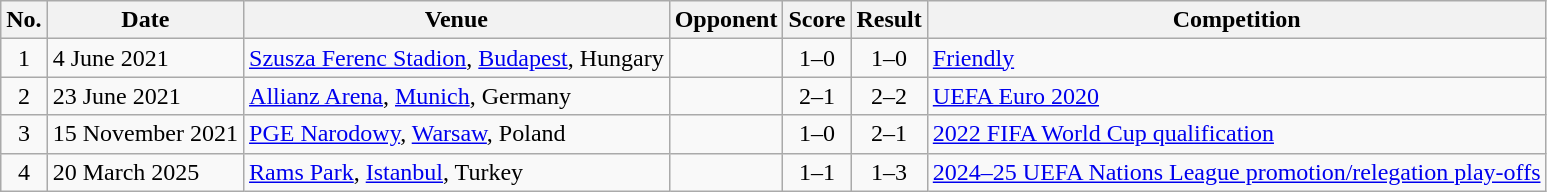<table class="wikitable sortable">
<tr>
<th scope="col">No.</th>
<th scope="col">Date</th>
<th scope="col">Venue</th>
<th scope="col">Opponent</th>
<th scope="col">Score</th>
<th scope="col">Result</th>
<th scope="col">Competition</th>
</tr>
<tr>
<td align="center">1</td>
<td>4 June 2021</td>
<td><a href='#'>Szusza Ferenc Stadion</a>, <a href='#'>Budapest</a>, Hungary</td>
<td></td>
<td align="center">1–0</td>
<td align="center">1–0</td>
<td><a href='#'>Friendly</a></td>
</tr>
<tr>
<td align="center">2</td>
<td>23 June 2021</td>
<td><a href='#'>Allianz Arena</a>, <a href='#'>Munich</a>, Germany</td>
<td></td>
<td align="center">2–1</td>
<td align="center">2–2</td>
<td><a href='#'>UEFA Euro 2020</a></td>
</tr>
<tr>
<td align="center">3</td>
<td>15 November 2021</td>
<td><a href='#'>PGE Narodowy</a>, <a href='#'>Warsaw</a>, Poland</td>
<td></td>
<td align="center">1–0</td>
<td align="center">2–1</td>
<td><a href='#'>2022 FIFA World Cup qualification</a></td>
</tr>
<tr>
<td align="center">4</td>
<td>20 March 2025</td>
<td><a href='#'>Rams Park</a>, <a href='#'>Istanbul</a>, Turkey</td>
<td></td>
<td align="center">1–1</td>
<td align="center">1–3</td>
<td><a href='#'>2024–25 UEFA Nations League promotion/relegation play-offs</a></td>
</tr>
</table>
